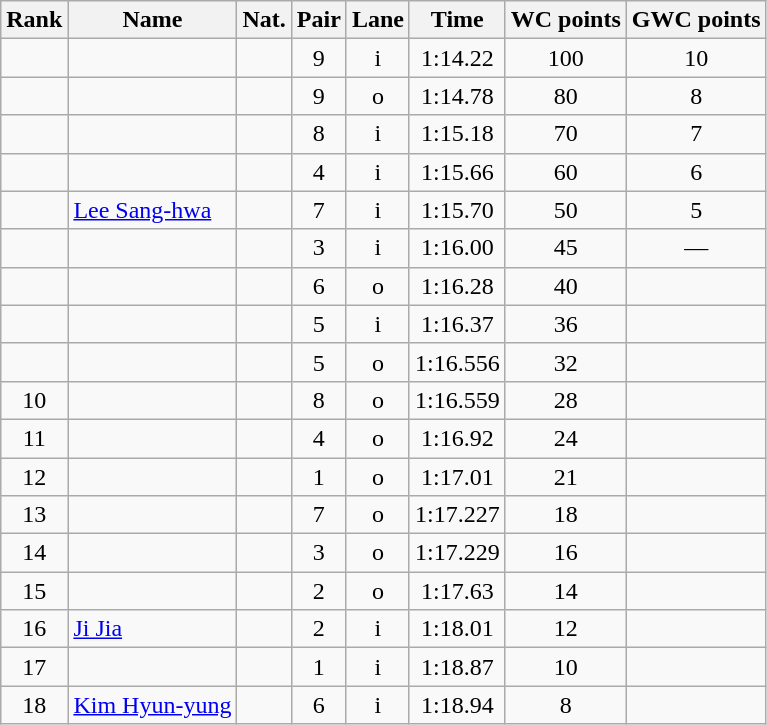<table class="wikitable sortable" style="text-align:center">
<tr>
<th>Rank</th>
<th>Name</th>
<th>Nat.</th>
<th>Pair</th>
<th>Lane</th>
<th>Time</th>
<th>WC points</th>
<th>GWC points</th>
</tr>
<tr>
<td></td>
<td align=left></td>
<td></td>
<td>9</td>
<td>i</td>
<td>1:14.22</td>
<td>100</td>
<td>10</td>
</tr>
<tr>
<td></td>
<td align=left></td>
<td></td>
<td>9</td>
<td>o</td>
<td>1:14.78</td>
<td>80</td>
<td>8</td>
</tr>
<tr>
<td></td>
<td align=left></td>
<td></td>
<td>8</td>
<td>i</td>
<td>1:15.18</td>
<td>70</td>
<td>7</td>
</tr>
<tr>
<td></td>
<td align=left></td>
<td></td>
<td>4</td>
<td>i</td>
<td>1:15.66</td>
<td>60</td>
<td>6</td>
</tr>
<tr>
<td></td>
<td align=left><a href='#'>Lee Sang-hwa</a></td>
<td></td>
<td>7</td>
<td>i</td>
<td>1:15.70</td>
<td>50</td>
<td>5</td>
</tr>
<tr>
<td></td>
<td align=left></td>
<td></td>
<td>3</td>
<td>i</td>
<td>1:16.00</td>
<td>45</td>
<td>—</td>
</tr>
<tr>
<td></td>
<td align=left></td>
<td></td>
<td>6</td>
<td>o</td>
<td>1:16.28</td>
<td>40</td>
<td></td>
</tr>
<tr>
<td></td>
<td align=left></td>
<td></td>
<td>5</td>
<td>i</td>
<td>1:16.37</td>
<td>36</td>
<td></td>
</tr>
<tr>
<td></td>
<td align=left></td>
<td></td>
<td>5</td>
<td>o</td>
<td>1:16.556</td>
<td>32</td>
<td></td>
</tr>
<tr>
<td>10</td>
<td align=left></td>
<td></td>
<td>8</td>
<td>o</td>
<td>1:16.559</td>
<td>28</td>
<td></td>
</tr>
<tr>
<td>11</td>
<td align=left></td>
<td></td>
<td>4</td>
<td>o</td>
<td>1:16.92</td>
<td>24</td>
<td></td>
</tr>
<tr>
<td>12</td>
<td align=left></td>
<td></td>
<td>1</td>
<td>o</td>
<td>1:17.01</td>
<td>21</td>
<td></td>
</tr>
<tr>
<td>13</td>
<td align=left></td>
<td></td>
<td>7</td>
<td>o</td>
<td>1:17.227</td>
<td>18</td>
<td></td>
</tr>
<tr>
<td>14</td>
<td align=left></td>
<td></td>
<td>3</td>
<td>o</td>
<td>1:17.229</td>
<td>16</td>
<td></td>
</tr>
<tr>
<td>15</td>
<td align=left></td>
<td></td>
<td>2</td>
<td>o</td>
<td>1:17.63</td>
<td>14</td>
<td></td>
</tr>
<tr>
<td>16</td>
<td align=left><a href='#'>Ji Jia</a></td>
<td></td>
<td>2</td>
<td>i</td>
<td>1:18.01</td>
<td>12</td>
<td></td>
</tr>
<tr>
<td>17</td>
<td align=left></td>
<td></td>
<td>1</td>
<td>i</td>
<td>1:18.87</td>
<td>10</td>
<td></td>
</tr>
<tr>
<td>18</td>
<td align=left><a href='#'>Kim Hyun-yung</a></td>
<td></td>
<td>6</td>
<td>i</td>
<td>1:18.94</td>
<td>8</td>
<td></td>
</tr>
</table>
